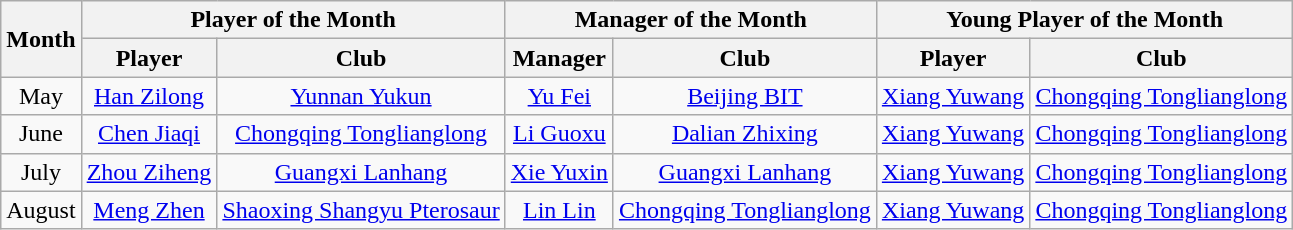<table class="wikitable" style="text-align:center">
<tr>
<th rowspan="2">Month</th>
<th colspan="2">Player of the Month</th>
<th colspan="2">Manager of the Month</th>
<th colspan="2">Young Player of the Month</th>
</tr>
<tr>
<th>Player</th>
<th>Club</th>
<th>Manager</th>
<th>Club</th>
<th>Player</th>
<th>Club</th>
</tr>
<tr>
<td>May</td>
<td> <a href='#'>Han Zilong</a></td>
<td><a href='#'>Yunnan Yukun</a></td>
<td> <a href='#'>Yu Fei</a></td>
<td><a href='#'>Beijing BIT</a></td>
<td> <a href='#'>Xiang Yuwang</a></td>
<td><a href='#'>Chongqing Tonglianglong</a></td>
</tr>
<tr>
<td>June</td>
<td> <a href='#'>Chen Jiaqi</a></td>
<td><a href='#'>Chongqing Tonglianglong</a></td>
<td> <a href='#'>Li Guoxu</a></td>
<td><a href='#'>Dalian Zhixing</a></td>
<td> <a href='#'>Xiang Yuwang</a></td>
<td><a href='#'>Chongqing Tonglianglong</a></td>
</tr>
<tr>
<td>July</td>
<td> <a href='#'>Zhou Ziheng</a></td>
<td><a href='#'>Guangxi Lanhang</a></td>
<td> <a href='#'>Xie Yuxin</a></td>
<td><a href='#'>Guangxi Lanhang</a></td>
<td> <a href='#'>Xiang Yuwang</a></td>
<td><a href='#'>Chongqing Tonglianglong</a></td>
</tr>
<tr>
<td>August</td>
<td> <a href='#'>Meng Zhen</a></td>
<td><a href='#'>Shaoxing Shangyu Pterosaur</a></td>
<td> <a href='#'>Lin Lin</a></td>
<td><a href='#'>Chongqing Tonglianglong</a></td>
<td> <a href='#'>Xiang Yuwang</a></td>
<td><a href='#'>Chongqing Tonglianglong</a></td>
</tr>
</table>
